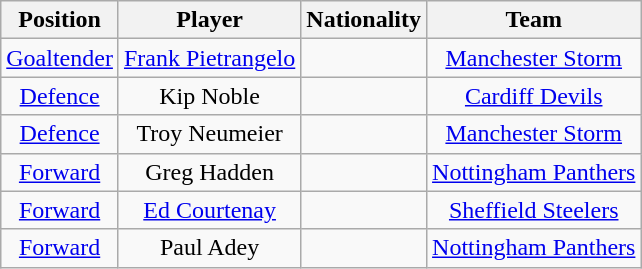<table class="wikitable">
<tr>
<th>Position</th>
<th>Player</th>
<th>Nationality</th>
<th>Team</th>
</tr>
<tr align="center">
<td><a href='#'>Goaltender</a></td>
<td><a href='#'>Frank Pietrangelo</a></td>
<td></td>
<td><a href='#'>Manchester Storm</a></td>
</tr>
<tr align="center">
<td><a href='#'>Defence</a></td>
<td>Kip Noble</td>
<td></td>
<td><a href='#'>Cardiff Devils</a></td>
</tr>
<tr align="center">
<td><a href='#'>Defence</a></td>
<td>Troy Neumeier</td>
<td></td>
<td><a href='#'>Manchester Storm</a></td>
</tr>
<tr align="center">
<td><a href='#'>Forward</a></td>
<td>Greg Hadden</td>
<td></td>
<td><a href='#'>Nottingham Panthers</a></td>
</tr>
<tr align="center">
<td><a href='#'>Forward</a></td>
<td><a href='#'>Ed Courtenay</a></td>
<td></td>
<td><a href='#'>Sheffield Steelers</a></td>
</tr>
<tr align="center">
<td><a href='#'>Forward</a></td>
<td>Paul Adey</td>
<td></td>
<td><a href='#'>Nottingham Panthers</a></td>
</tr>
</table>
